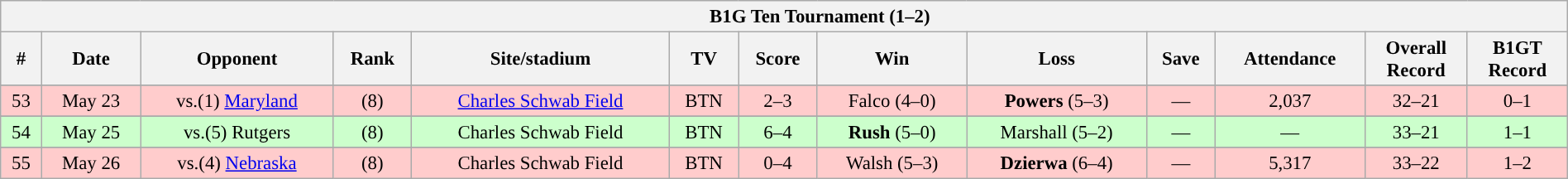<table class="wikitable collapsible open" style="margin:auto; width:100%; text-align:center; font-size:95%">
<tr>
<th colspan=13 style="padding-left:4em;">B1G Ten Tournament (1–2)</th>
</tr>
<tr>
<th>#</th>
<th>Date</th>
<th>Opponent</th>
<th>Rank</th>
<th>Site/stadium</th>
<th>TV</th>
<th>Score</th>
<th>Win</th>
<th>Loss</th>
<th>Save</th>
<th>Attendance</th>
<th>Overall<br>Record</th>
<th>B1GT<br>Record</th>
</tr>
<tr>
</tr>
<tr align="center" bgcolor="#ffcccc">
<td>53</td>
<td>May 23</td>
<td>vs.(1) <a href='#'>Maryland</a></td>
<td>(8)</td>
<td><a href='#'>Charles Schwab Field</a></td>
<td>BTN</td>
<td>2–3</td>
<td>Falco (4–0)</td>
<td><strong>Powers</strong> (5–3)</td>
<td>—</td>
<td>2,037</td>
<td>32–21</td>
<td>0–1</td>
</tr>
<tr>
</tr>
<tr align="center" bgcolor="#ccffcc">
<td>54</td>
<td>May 25</td>
<td>vs.(5) Rutgers</td>
<td>(8)</td>
<td>Charles Schwab Field</td>
<td>BTN</td>
<td>6–4</td>
<td><strong>Rush</strong> (5–0)</td>
<td>Marshall (5–2)</td>
<td>—</td>
<td>—</td>
<td>33–21</td>
<td>1–1</td>
</tr>
<tr>
</tr>
<tr align="center" bgcolor="#ffcccc">
<td>55</td>
<td>May 26</td>
<td>vs.(4) <a href='#'>Nebraska</a></td>
<td>(8)</td>
<td>Charles Schwab Field</td>
<td>BTN</td>
<td>0–4</td>
<td>Walsh (5–3)</td>
<td><strong>Dzierwa</strong> (6–4)</td>
<td>—</td>
<td>5,317</td>
<td>33–22</td>
<td>1–2</td>
</tr>
</table>
